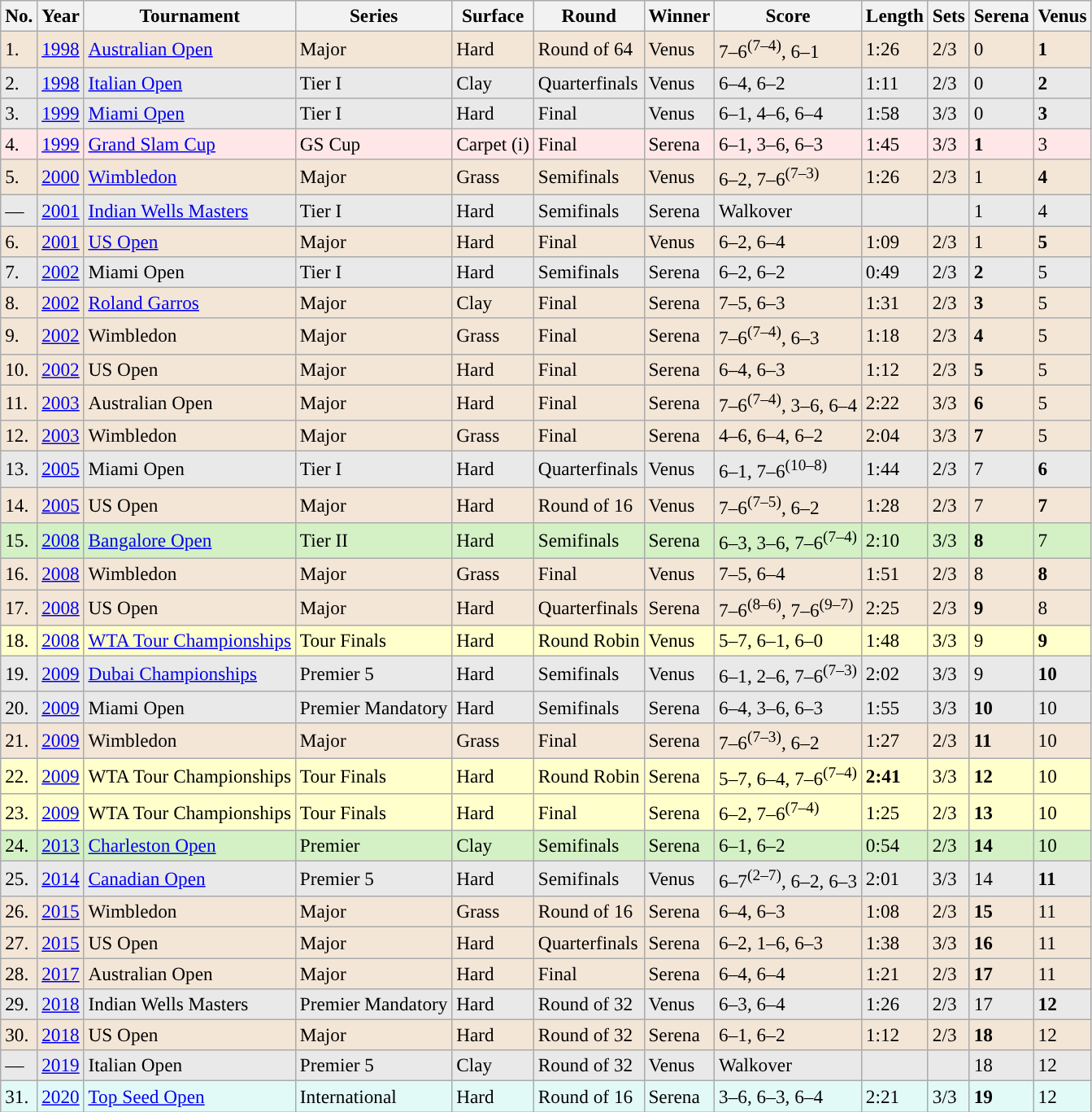<table class="sortable wikitable" style="font-size:97%">
<tr style="background:#uiit">
<th>No.</th>
<th>Year</th>
<th>Tournament</th>
<th>Series</th>
<th>Surface</th>
<th>Round</th>
<th>Winner</th>
<th class="unsortable">Score</th>
<th>Length</th>
<th>Sets</th>
<th>Serena</th>
<th>Venus</th>
</tr>
<tr style="background:#f3e6d7">
<td>1.</td>
<td><a href='#'>1998</a></td>
<td><a href='#'>Australian Open</a></td>
<td>Major</td>
<td>Hard</td>
<td>Round of 64</td>
<td>Venus</td>
<td>7–6<sup>(7–4)</sup>, 6–1</td>
<td>1:26</td>
<td>2/3</td>
<td>0</td>
<td><strong>1</strong></td>
</tr>
<tr style="background:#e9e9e9">
<td>2.</td>
<td><a href='#'>1998</a></td>
<td><a href='#'>Italian Open</a></td>
<td>Tier I</td>
<td>Clay</td>
<td>Quarterfinals</td>
<td>Venus</td>
<td>6–4, 6–2</td>
<td>1:11</td>
<td>2/3</td>
<td>0</td>
<td><strong>2</strong></td>
</tr>
<tr style="background:#e9e9e9">
<td>3.</td>
<td><a href='#'>1999</a></td>
<td><a href='#'>Miami Open</a></td>
<td>Tier I</td>
<td>Hard</td>
<td>Final</td>
<td>Venus</td>
<td>6–1, 4–6, 6–4</td>
<td>1:58</td>
<td>3/3</td>
<td>0</td>
<td><strong>3</strong></td>
</tr>
<tr style="background:#ffe7e7">
<td>4.</td>
<td><a href='#'>1999</a></td>
<td><a href='#'>Grand Slam Cup</a></td>
<td>GS Cup</td>
<td>Carpet (i)</td>
<td>Final</td>
<td>Serena</td>
<td>6–1, 3–6, 6–3</td>
<td>1:45</td>
<td>3/3</td>
<td><strong>1</strong></td>
<td>3</td>
</tr>
<tr style="background:#f3e6d7">
<td>5.</td>
<td><a href='#'>2000</a></td>
<td><a href='#'>Wimbledon</a></td>
<td>Major</td>
<td>Grass</td>
<td>Semifinals</td>
<td>Venus</td>
<td>6–2, 7–6<sup>(7–3)</sup></td>
<td>1:26</td>
<td>2/3</td>
<td>1</td>
<td><strong>4</strong></td>
</tr>
<tr style="background:#e9e9e9">
<td>—</td>
<td><a href='#'>2001</a></td>
<td><a href='#'>Indian Wells Masters</a></td>
<td>Tier I</td>
<td>Hard</td>
<td>Semifinals</td>
<td>Serena</td>
<td>Walkover</td>
<td></td>
<td></td>
<td>1</td>
<td>4</td>
</tr>
<tr style="background:#f3e6d7">
<td>6.</td>
<td><a href='#'>2001</a></td>
<td><a href='#'>US Open</a></td>
<td>Major</td>
<td>Hard</td>
<td>Final</td>
<td>Venus</td>
<td>6–2, 6–4</td>
<td>1:09</td>
<td>2/3</td>
<td>1</td>
<td><strong>5</strong></td>
</tr>
<tr style="background:#e9e9e9">
<td>7.</td>
<td><a href='#'>2002</a></td>
<td>Miami Open</td>
<td>Tier I</td>
<td>Hard</td>
<td>Semifinals</td>
<td>Serena</td>
<td>6–2, 6–2</td>
<td>0:49</td>
<td>2/3</td>
<td><strong>2</strong></td>
<td>5</td>
</tr>
<tr style="background:#f3e6d7">
<td>8.</td>
<td><a href='#'>2002</a></td>
<td><a href='#'>Roland Garros</a></td>
<td>Major</td>
<td>Clay</td>
<td>Final</td>
<td>Serena</td>
<td>7–5, 6–3</td>
<td>1:31</td>
<td>2/3</td>
<td><strong>3</strong></td>
<td>5</td>
</tr>
<tr style="background:#f3e6d7">
<td>9.</td>
<td><a href='#'>2002</a></td>
<td>Wimbledon</td>
<td>Major</td>
<td>Grass</td>
<td>Final</td>
<td>Serena</td>
<td>7–6<sup>(7–4)</sup>, 6–3</td>
<td>1:18</td>
<td>2/3</td>
<td><strong>4</strong></td>
<td>5</td>
</tr>
<tr style="background:#f3e6d7">
<td>10.</td>
<td><a href='#'>2002</a></td>
<td>US Open</td>
<td>Major</td>
<td>Hard</td>
<td>Final</td>
<td>Serena</td>
<td>6–4, 6–3</td>
<td>1:12</td>
<td>2/3</td>
<td><strong>5</strong></td>
<td>5</td>
</tr>
<tr style="background:#f3e6d7">
<td>11.</td>
<td><a href='#'>2003</a></td>
<td>Australian Open</td>
<td>Major</td>
<td>Hard</td>
<td>Final</td>
<td>Serena</td>
<td>7–6<sup>(7–4)</sup>, 3–6, 6–4</td>
<td>2:22</td>
<td>3/3</td>
<td><strong>6</strong></td>
<td>5</td>
</tr>
<tr style="background:#f3e6d7">
<td>12.</td>
<td><a href='#'>2003</a></td>
<td>Wimbledon</td>
<td>Major</td>
<td>Grass</td>
<td>Final</td>
<td>Serena</td>
<td>4–6, 6–4, 6–2</td>
<td>2:04</td>
<td>3/3</td>
<td><strong>7</strong></td>
<td>5</td>
</tr>
<tr style="background:#e9e9e9">
<td>13.</td>
<td><a href='#'>2005</a></td>
<td>Miami Open</td>
<td>Tier I</td>
<td>Hard</td>
<td>Quarterfinals</td>
<td>Venus</td>
<td>6–1, 7–6<sup>(10–8)</sup></td>
<td>1:44</td>
<td>2/3</td>
<td>7</td>
<td><strong>6</strong></td>
</tr>
<tr style="background:#f3e6d7">
<td>14.</td>
<td><a href='#'>2005</a></td>
<td>US Open</td>
<td>Major</td>
<td>Hard</td>
<td>Round of 16</td>
<td>Venus</td>
<td>7–6<sup>(7–5)</sup>, 6–2</td>
<td>1:28</td>
<td>2/3</td>
<td>7</td>
<td><strong>7</strong></td>
</tr>
<tr style="background:#d4f1c5">
<td>15.</td>
<td><a href='#'>2008</a></td>
<td><a href='#'>Bangalore Open</a></td>
<td>Tier II</td>
<td>Hard</td>
<td>Semifinals</td>
<td>Serena</td>
<td>6–3, 3–6, 7–6<sup>(7–4)</sup></td>
<td>2:10</td>
<td>3/3</td>
<td><strong>8</strong></td>
<td>7</td>
</tr>
<tr style="background:#f3e6d7">
<td>16.</td>
<td><a href='#'>2008</a></td>
<td>Wimbledon</td>
<td>Major</td>
<td>Grass</td>
<td>Final</td>
<td>Venus</td>
<td>7–5, 6–4</td>
<td>1:51</td>
<td>2/3</td>
<td>8</td>
<td><strong>8</strong></td>
</tr>
<tr style="background:#f3e6d7">
<td>17.</td>
<td><a href='#'>2008</a></td>
<td>US Open</td>
<td>Major</td>
<td>Hard</td>
<td>Quarterfinals</td>
<td>Serena</td>
<td>7–6<sup>(8–6)</sup>, 7–6<sup>(9–7)</sup></td>
<td>2:25</td>
<td>2/3</td>
<td><strong>9</strong></td>
<td>8</td>
</tr>
<tr style="background:#ffc">
<td>18.</td>
<td><a href='#'>2008</a></td>
<td><a href='#'>WTA Tour Championships</a></td>
<td>Tour Finals</td>
<td>Hard</td>
<td>Round Robin</td>
<td>Venus</td>
<td>5–7, 6–1, 6–0</td>
<td>1:48</td>
<td>3/3</td>
<td>9</td>
<td><strong>9</strong></td>
</tr>
<tr style="background:#e9e9e9">
<td>19.</td>
<td><a href='#'>2009</a></td>
<td><a href='#'>Dubai Championships</a></td>
<td>Premier 5</td>
<td>Hard</td>
<td>Semifinals</td>
<td>Venus</td>
<td>6–1, 2–6, 7–6<sup>(7–3)</sup></td>
<td>2:02</td>
<td>3/3</td>
<td>9</td>
<td><strong>10</strong></td>
</tr>
<tr style="background:#e9e9e9">
<td>20.</td>
<td><a href='#'>2009</a></td>
<td>Miami Open</td>
<td>Premier Mandatory</td>
<td>Hard</td>
<td>Semifinals</td>
<td>Serena</td>
<td>6–4, 3–6, 6–3</td>
<td>1:55</td>
<td>3/3</td>
<td><strong>10</strong></td>
<td>10</td>
</tr>
<tr style="background:#f3e6d7">
<td>21.</td>
<td><a href='#'>2009</a></td>
<td>Wimbledon</td>
<td>Major</td>
<td>Grass</td>
<td>Final</td>
<td>Serena</td>
<td>7–6<sup>(7–3)</sup>, 6–2</td>
<td>1:27</td>
<td>2/3</td>
<td><strong>11</strong></td>
<td>10</td>
</tr>
<tr style="background:#ffc">
<td>22.</td>
<td><a href='#'>2009</a></td>
<td>WTA Tour Championships</td>
<td>Tour Finals</td>
<td>Hard</td>
<td>Round Robin</td>
<td>Serena</td>
<td>5–7, 6–4, 7–6<sup>(7–4)</sup></td>
<td><strong>2:41</strong></td>
<td>3/3</td>
<td><strong>12</strong></td>
<td>10</td>
</tr>
<tr style="background:#ffc">
<td>23.</td>
<td><a href='#'>2009</a></td>
<td>WTA Tour Championships</td>
<td>Tour Finals</td>
<td>Hard</td>
<td>Final</td>
<td>Serena</td>
<td>6–2, 7–6<sup>(7–4)</sup></td>
<td>1:25</td>
<td>2/3</td>
<td><strong>13</strong></td>
<td>10</td>
</tr>
<tr style="background:#d4f1c5">
<td>24.</td>
<td><a href='#'>2013</a></td>
<td><a href='#'>Charleston Open</a></td>
<td>Premier</td>
<td>Clay</td>
<td>Semifinals</td>
<td>Serena</td>
<td>6–1, 6–2</td>
<td>0:54</td>
<td>2/3</td>
<td><strong>14</strong></td>
<td>10</td>
</tr>
<tr style="background:#e9e9e9">
<td>25.</td>
<td><a href='#'>2014</a></td>
<td><a href='#'>Canadian Open</a></td>
<td>Premier 5</td>
<td>Hard</td>
<td>Semifinals</td>
<td>Venus</td>
<td>6–7<sup>(2–7)</sup>, 6–2, 6–3</td>
<td>2:01</td>
<td>3/3</td>
<td>14</td>
<td><strong>11</strong></td>
</tr>
<tr style="background:#f3e6d7">
<td>26.</td>
<td><a href='#'>2015</a></td>
<td>Wimbledon</td>
<td>Major</td>
<td>Grass</td>
<td>Round of 16</td>
<td>Serena</td>
<td>6–4, 6–3</td>
<td>1:08</td>
<td>2/3</td>
<td><strong>15</strong></td>
<td>11</td>
</tr>
<tr style="background:#f3e6d7">
<td>27.</td>
<td><a href='#'>2015</a></td>
<td>US Open</td>
<td>Major</td>
<td>Hard</td>
<td>Quarterfinals</td>
<td>Serena</td>
<td>6–2, 1–6, 6–3</td>
<td>1:38</td>
<td>3/3</td>
<td><strong>16</strong></td>
<td>11</td>
</tr>
<tr style="background:#f3e6d7">
<td>28.</td>
<td><a href='#'>2017</a></td>
<td>Australian Open</td>
<td>Major</td>
<td>Hard</td>
<td>Final</td>
<td>Serena</td>
<td>6–4, 6–4</td>
<td>1:21</td>
<td>2/3</td>
<td><strong>17</strong></td>
<td>11</td>
</tr>
<tr style="background:#e9e9e9">
<td>29.</td>
<td><a href='#'>2018</a></td>
<td>Indian Wells Masters</td>
<td>Premier Mandatory</td>
<td>Hard</td>
<td>Round of 32</td>
<td>Venus</td>
<td>6–3, 6–4</td>
<td>1:26</td>
<td>2/3</td>
<td>17</td>
<td><strong>12</strong></td>
</tr>
<tr style="background:#f3e6d7">
<td>30.</td>
<td><a href='#'>2018</a></td>
<td>US Open</td>
<td>Major</td>
<td>Hard</td>
<td>Round of 32</td>
<td>Serena</td>
<td>6–1, 6–2</td>
<td>1:12</td>
<td>2/3</td>
<td><strong>18</strong></td>
<td>12</td>
</tr>
<tr style="background:#e9e9e9">
<td>—</td>
<td><a href='#'>2019</a></td>
<td>Italian Open</td>
<td>Premier 5</td>
<td>Clay</td>
<td>Round of 32</td>
<td>Venus</td>
<td>Walkover</td>
<td></td>
<td></td>
<td>18</td>
<td>12</td>
</tr>
<tr style="background:#e2faf7">
<td>31.</td>
<td><a href='#'>2020</a></td>
<td><a href='#'>Top Seed Open</a></td>
<td>International</td>
<td>Hard</td>
<td>Round of 16</td>
<td>Serena</td>
<td>3–6, 6–3, 6–4</td>
<td>2:21</td>
<td>3/3</td>
<td><strong>19</strong></td>
<td>12</td>
</tr>
</table>
